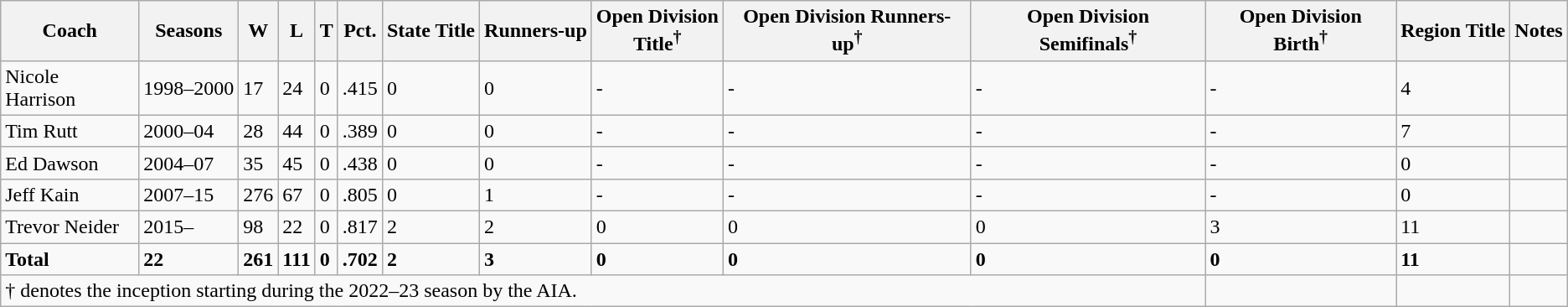<table class="wikitable">
<tr>
<th>Coach</th>
<th>Seasons</th>
<th>W</th>
<th>L</th>
<th>T</th>
<th>Pct.</th>
<th>State Title</th>
<th>Runners-up</th>
<th>Open Division<br>Title<sup>†</sup></th>
<th>Open Division Runners-up<sup>†</sup></th>
<th>Open Division Semifinals<sup>†</sup></th>
<th>Open  Division Birth<sup>†</sup></th>
<th>Region Title</th>
<th>Notes</th>
</tr>
<tr>
<td>Nicole Harrison</td>
<td>1998–2000</td>
<td>17</td>
<td>24</td>
<td>0</td>
<td>.415</td>
<td>0</td>
<td>0</td>
<td>-</td>
<td>-</td>
<td>-</td>
<td>-</td>
<td>4</td>
<td></td>
</tr>
<tr>
<td>Tim Rutt</td>
<td>2000–04</td>
<td>28</td>
<td>44</td>
<td>0</td>
<td>.389</td>
<td>0</td>
<td>0</td>
<td>-</td>
<td>-</td>
<td>-</td>
<td>-</td>
<td>7</td>
<td></td>
</tr>
<tr>
<td>Ed Dawson</td>
<td>2004–07</td>
<td>35</td>
<td>45</td>
<td>0</td>
<td>.438</td>
<td>0</td>
<td>0</td>
<td>-</td>
<td>-</td>
<td>-</td>
<td>-</td>
<td>0</td>
<td></td>
</tr>
<tr>
<td>Jeff Kain</td>
<td>2007–15</td>
<td>276</td>
<td>67</td>
<td>0</td>
<td>.805</td>
<td>0</td>
<td>1</td>
<td>-</td>
<td>-</td>
<td>-</td>
<td>-</td>
<td>0</td>
<td></td>
</tr>
<tr>
<td>Trevor Neider</td>
<td>2015–</td>
<td>98</td>
<td>22</td>
<td>0</td>
<td>.817</td>
<td>2</td>
<td>2</td>
<td>0</td>
<td>0</td>
<td>0</td>
<td>3</td>
<td>11</td>
<td></td>
</tr>
<tr>
<td><strong>Total</strong></td>
<td><strong>22</strong></td>
<td><strong>261</strong></td>
<td><strong>111</strong></td>
<td><strong>0</strong></td>
<td><strong>.702</strong></td>
<td><strong>2</strong></td>
<td><strong>3</strong></td>
<td><strong>0</strong></td>
<td><strong>0</strong></td>
<td><strong>0</strong></td>
<td><strong>0</strong></td>
<td><strong>11</strong></td>
<td></td>
</tr>
<tr>
<td colspan="11">† denotes the inception starting during the 2022–23 season by the AIA.</td>
<td></td>
<td></td>
<td></td>
</tr>
</table>
